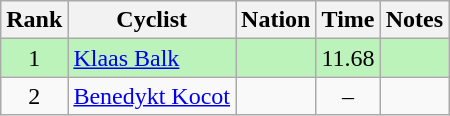<table class="wikitable sortable" style="text-align:center">
<tr>
<th>Rank</th>
<th>Cyclist</th>
<th>Nation</th>
<th>Time</th>
<th>Notes</th>
</tr>
<tr bgcolor=bbf3bb>
<td>1</td>
<td align=left data-sort-value="Balk, Klaas"><a href='#'>Klaas Balk</a></td>
<td align=left></td>
<td>11.68</td>
<td></td>
</tr>
<tr>
<td>2</td>
<td align=left data-sort-value="Kocot, Benedykt"><a href='#'>Benedykt Kocot</a></td>
<td align=left></td>
<td>–</td>
<td></td>
</tr>
</table>
